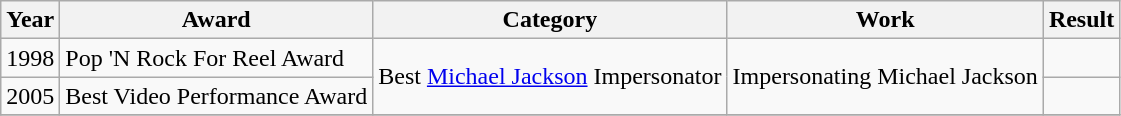<table class="wikitable">
<tr>
<th>Year</th>
<th>Award</th>
<th>Category</th>
<th>Work</th>
<th>Result</th>
</tr>
<tr>
<td>1998</td>
<td>Pop 'N Rock For Reel Award</td>
<td rowspan="2">Best <a href='#'>Michael Jackson</a> Impersonator</td>
<td rowspan="2">Impersonating Michael Jackson</td>
<td></td>
</tr>
<tr>
<td>2005</td>
<td>Best Video Performance Award</td>
<td></td>
</tr>
<tr>
</tr>
</table>
